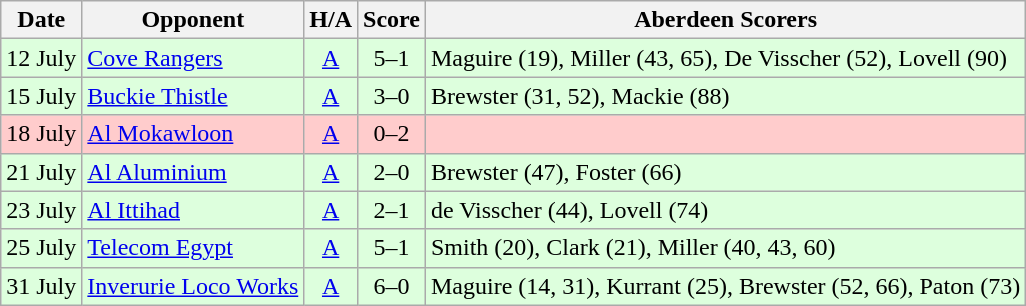<table class="wikitable">
<tr>
<th>Date</th>
<th>Opponent</th>
<th>H/A</th>
<th>Score</th>
<th>Aberdeen Scorers</th>
</tr>
<tr bgcolor=#ddffdd>
<td>12 July</td>
<td><a href='#'>Cove Rangers</a></td>
<td align=center><a href='#'>A</a></td>
<td align=center>5–1</td>
<td>Maguire (19), Miller (43, 65), De Visscher (52), Lovell (90)</td>
</tr>
<tr bgcolor=#ddffdd>
<td>15 July</td>
<td><a href='#'>Buckie Thistle</a></td>
<td align=center><a href='#'>A</a></td>
<td align=center>3–0</td>
<td>Brewster (31, 52), Mackie (88)</td>
</tr>
<tr bgcolor=#FFCCCC>
<td>18 July</td>
<td> <a href='#'>Al Mokawloon</a></td>
<td align=center><a href='#'>A</a></td>
<td align=center>0–2</td>
<td></td>
</tr>
<tr bgcolor=#ddffdd>
<td>21 July</td>
<td> <a href='#'>Al Aluminium</a></td>
<td align=center><a href='#'>A</a></td>
<td align=center>2–0</td>
<td>Brewster (47), Foster (66)</td>
</tr>
<tr bgcolor=#ddffdd>
<td>23 July</td>
<td> <a href='#'>Al Ittihad</a></td>
<td align=center><a href='#'>A</a></td>
<td align=center>2–1</td>
<td>de Visscher (44), Lovell (74)</td>
</tr>
<tr bgcolor=#DDFFDD>
<td>25 July</td>
<td> <a href='#'>Telecom Egypt</a></td>
<td align=center><a href='#'>A</a></td>
<td align=center>5–1</td>
<td>Smith (20), Clark (21), Miller (40, 43, 60)</td>
</tr>
<tr bgcolor=#ddffdd>
<td>31 July</td>
<td><a href='#'>Inverurie Loco Works</a></td>
<td align=center><a href='#'>A</a></td>
<td align=center>6–0</td>
<td>Maguire (14, 31), Kurrant (25), Brewster (52, 66), Paton (73)</td>
</tr>
</table>
